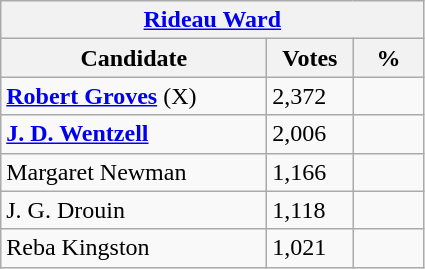<table class="wikitable">
<tr>
<th colspan="3"><a href='#'>Rideau Ward</a></th>
</tr>
<tr>
<th style="width: 170px">Candidate</th>
<th style="width: 50px">Votes</th>
<th style="width: 40px">%</th>
</tr>
<tr>
<td><strong><a href='#'>Robert Groves</a></strong> (X)</td>
<td>2,372</td>
<td></td>
</tr>
<tr>
<td><strong><a href='#'>J. D. Wentzell</a></strong></td>
<td>2,006</td>
<td></td>
</tr>
<tr>
<td>Margaret Newman</td>
<td>1,166</td>
<td></td>
</tr>
<tr>
<td>J. G. Drouin</td>
<td>1,118</td>
<td></td>
</tr>
<tr>
<td>Reba Kingston</td>
<td>1,021</td>
<td></td>
</tr>
</table>
